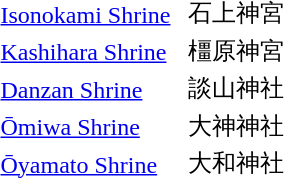<table>
<tr>
<td><a href='#'>Isonokami Shrine</a>  </td>
<td>石上神宮</td>
</tr>
<tr>
<td><a href='#'>Kashihara Shrine</a></td>
<td>橿原神宮</td>
</tr>
<tr>
<td><a href='#'>Danzan Shrine</a></td>
<td>談山神社</td>
</tr>
<tr>
<td><a href='#'>Ōmiwa Shrine</a></td>
<td>大神神社</td>
</tr>
<tr>
<td><a href='#'>Ōyamato Shrine</a></td>
<td>大和神社</td>
</tr>
</table>
